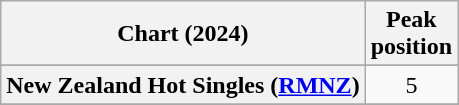<table class="wikitable sortable plainrowheaders" style="text-align:center">
<tr>
<th scope="col">Chart (2024)</th>
<th scope="col">Peak<br>position</th>
</tr>
<tr>
</tr>
<tr>
</tr>
<tr>
<th scope="row">New Zealand Hot Singles (<a href='#'>RMNZ</a>)</th>
<td>5</td>
</tr>
<tr>
</tr>
<tr>
</tr>
<tr>
</tr>
<tr>
</tr>
</table>
